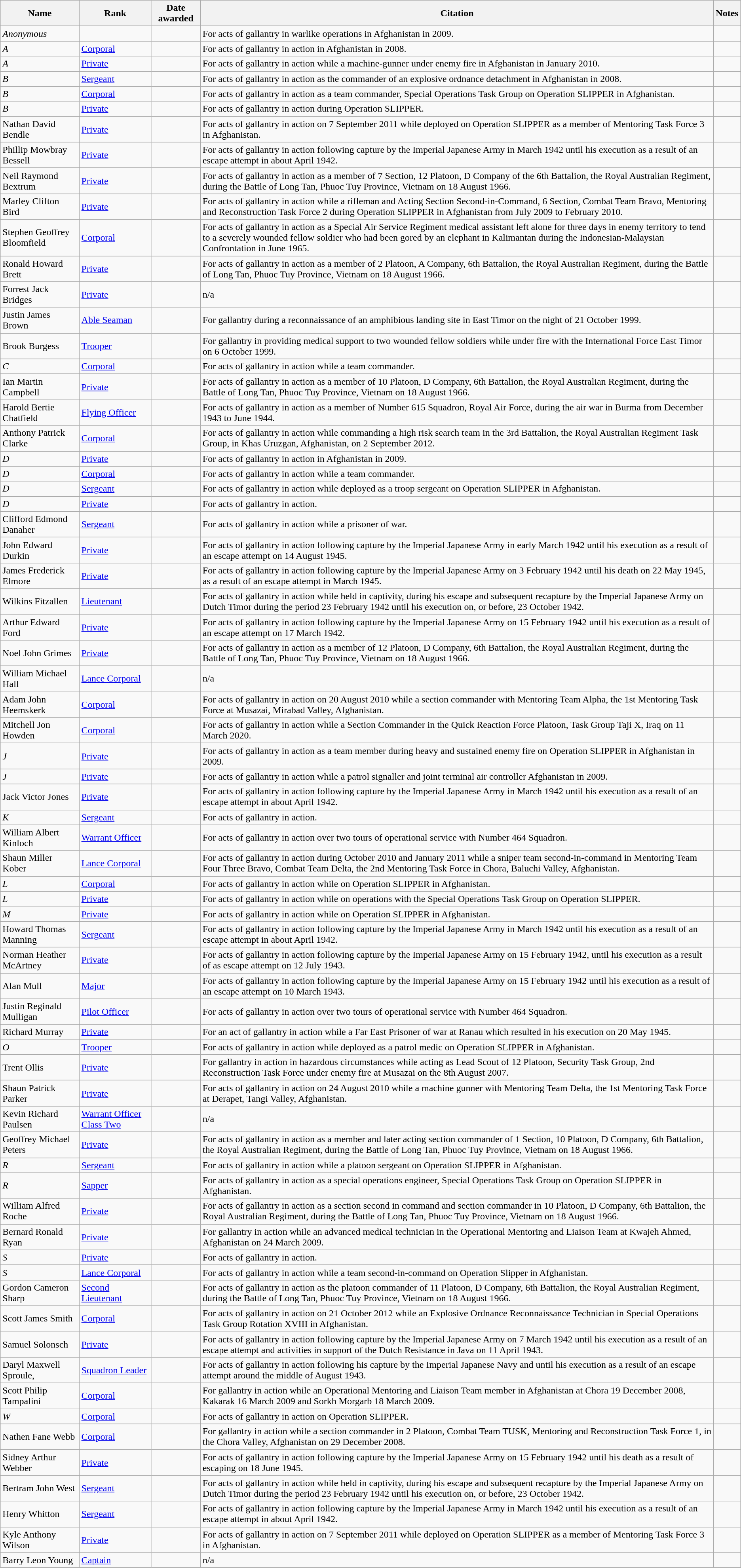<table class="wikitable sortable">
<tr>
<th>Name</th>
<th>Rank</th>
<th>Date awarded</th>
<th>Citation</th>
<th>Notes</th>
</tr>
<tr>
<td><em>Anonymous</em></td>
<td></td>
<td></td>
<td>For acts of gallantry in warlike operations in Afghanistan in 2009.</td>
<td></td>
</tr>
<tr>
<td><em>A</em></td>
<td><a href='#'>Corporal</a></td>
<td></td>
<td>For acts of gallantry in action in Afghanistan in 2008.</td>
<td></td>
</tr>
<tr>
<td><em>A</em></td>
<td><a href='#'>Private</a></td>
<td></td>
<td>For acts of gallantry in action while a machine-gunner under enemy fire in Afghanistan in January 2010.</td>
<td></td>
</tr>
<tr>
<td><em>B</em></td>
<td><a href='#'>Sergeant</a></td>
<td></td>
<td>For acts of gallantry in action as the commander of an explosive ordnance detachment in Afghanistan in 2008.</td>
<td></td>
</tr>
<tr>
<td><em>B</em></td>
<td><a href='#'>Corporal</a></td>
<td></td>
<td>For acts of gallantry in action as a team commander, Special Operations Task Group on Operation SLIPPER in Afghanistan.</td>
<td></td>
</tr>
<tr>
<td><em>B</em></td>
<td><a href='#'>Private</a></td>
<td></td>
<td>For acts of gallantry in action during Operation SLIPPER.</td>
<td></td>
</tr>
<tr>
<td>Nathan David Bendle</td>
<td><a href='#'>Private</a></td>
<td></td>
<td>For acts of gallantry in action on 7 September 2011 while deployed on Operation SLIPPER as a member of Mentoring Task Force 3 in Afghanistan.</td>
<td></td>
</tr>
<tr>
<td>Phillip Mowbray Bessell</td>
<td><a href='#'>Private</a></td>
<td></td>
<td>For acts of gallantry in action following capture by the Imperial Japanese Army in March 1942 until his execution as a result of an escape attempt in about April 1942.</td>
<td></td>
</tr>
<tr>
<td>Neil Raymond Bextrum</td>
<td><a href='#'>Private</a></td>
<td></td>
<td>For acts of gallantry in action as a member of 7 Section, 12 Platoon, D Company of the 6th Battalion, the Royal Australian Regiment, during the Battle of Long Tan, Phuoc Tuy Province, Vietnam on 18 August 1966.</td>
<td></td>
</tr>
<tr>
<td>Marley Clifton Bird</td>
<td><a href='#'>Private</a></td>
<td></td>
<td>For acts of gallantry in action while a rifleman and Acting Section Second-in-Command, 6 Section, Combat Team Bravo, Mentoring and Reconstruction Task Force 2 during Operation SLIPPER in Afghanistan from July 2009 to February 2010.</td>
<td></td>
</tr>
<tr>
<td>Stephen Geoffrey Bloomfield</td>
<td><a href='#'>Corporal</a></td>
<td></td>
<td>For acts of gallantry in action as a Special Air Service Regiment medical assistant left alone for three days in enemy territory to tend to a severely wounded fellow soldier who had been gored by an elephant in Kalimantan during the Indonesian-Malaysian Confrontation in June 1965.</td>
<td></td>
</tr>
<tr>
<td>Ronald Howard Brett</td>
<td><a href='#'>Private</a></td>
<td></td>
<td>For acts of gallantry in action as a member of 2 Platoon, A Company, 6th Battalion, the Royal Australian Regiment, during the Battle of Long Tan, Phuoc Tuy Province, Vietnam on 18 August 1966.</td>
<td></td>
</tr>
<tr>
<td>Forrest Jack Bridges</td>
<td><a href='#'>Private</a></td>
<td></td>
<td>n/a</td>
<td></td>
</tr>
<tr>
<td>Justin James Brown</td>
<td><a href='#'>Able Seaman</a></td>
<td></td>
<td>For gallantry during a reconnaissance of an amphibious landing site in East Timor on the night of 21 October 1999.</td>
<td></td>
</tr>
<tr>
<td>Brook Burgess</td>
<td><a href='#'>Trooper</a></td>
<td></td>
<td>For gallantry in providing medical support to two wounded fellow soldiers while under fire with the International Force East Timor on 6 October 1999.</td>
<td></td>
</tr>
<tr>
<td><em>C</em></td>
<td><a href='#'>Corporal</a></td>
<td></td>
<td>For acts of gallantry in action while a team commander.</td>
<td></td>
</tr>
<tr>
<td>Ian Martin Campbell</td>
<td><a href='#'>Private</a></td>
<td></td>
<td>For acts of gallantry in action as a member of 10 Platoon, D Company, 6th Battalion, the Royal Australian Regiment, during the Battle of Long Tan, Phuoc Tuy Province, Vietnam on 18 August 1966.</td>
<td></td>
</tr>
<tr>
<td>Harold Bertie Chatfield</td>
<td><a href='#'>Flying Officer</a></td>
<td></td>
<td>For acts of gallantry in action as a member of Number 615 Squadron, Royal Air Force, during the air war in Burma from December 1943 to June 1944.</td>
<td></td>
</tr>
<tr>
<td>Anthony Patrick Clarke</td>
<td><a href='#'>Corporal</a></td>
<td></td>
<td>For acts of gallantry in action while commanding a high risk search team in the 3rd Battalion, the Royal Australian Regiment Task Group, in Khas Uruzgan, Afghanistan, on 2 September 2012.</td>
<td></td>
</tr>
<tr>
<td><em>D</em></td>
<td><a href='#'>Private</a></td>
<td></td>
<td>For acts of gallantry in action in Afghanistan in 2009.</td>
<td></td>
</tr>
<tr>
<td><em>D</em></td>
<td><a href='#'>Corporal</a></td>
<td></td>
<td>For acts of gallantry in action while a team commander.</td>
<td></td>
</tr>
<tr>
<td><em>D</em></td>
<td><a href='#'>Sergeant</a></td>
<td></td>
<td>For acts of gallantry in action while deployed as a troop sergeant on Operation SLIPPER in Afghanistan.</td>
<td></td>
</tr>
<tr>
<td><em>D</em></td>
<td><a href='#'>Private</a></td>
<td></td>
<td>For acts of gallantry in action.</td>
<td></td>
</tr>
<tr>
<td>Clifford Edmond Danaher</td>
<td><a href='#'>Sergeant</a></td>
<td></td>
<td>For acts of gallantry in action while a prisoner of war.</td>
<td></td>
</tr>
<tr>
<td>John Edward Durkin</td>
<td><a href='#'>Private</a></td>
<td></td>
<td>For acts of gallantry in action following capture by the Imperial Japanese Army in early March 1942 until his execution as a result of an escape attempt on 14 August 1945.</td>
<td></td>
</tr>
<tr>
<td>James Frederick Elmore</td>
<td><a href='#'>Private</a></td>
<td></td>
<td>For acts of gallantry in action following capture by the Imperial Japanese Army on 3 February 1942 until his death on 22 May 1945, as a result of an escape attempt in March 1945.</td>
<td></td>
</tr>
<tr>
<td>Wilkins Fitzallen</td>
<td><a href='#'>Lieutenant</a></td>
<td></td>
<td>For acts of gallantry in action while held in captivity, during his escape and subsequent recapture by the Imperial Japanese Army on Dutch Timor during the period 23 February 1942 until his execution on, or before, 23 October 1942.</td>
<td></td>
</tr>
<tr>
<td>Arthur Edward Ford</td>
<td><a href='#'>Private</a></td>
<td></td>
<td>For acts of gallantry in action following capture by the Imperial Japanese Army on 15 February 1942 until his execution as a result of an escape attempt on 17 March 1942.</td>
<td></td>
</tr>
<tr>
<td>Noel John Grimes</td>
<td><a href='#'>Private</a></td>
<td></td>
<td>For acts of gallantry in action as a member of 12 Platoon, D Company, 6th Battalion, the Royal Australian Regiment, during the Battle of Long Tan, Phuoc Tuy Province, Vietnam on 18 August 1966.</td>
<td></td>
</tr>
<tr>
<td>William Michael Hall</td>
<td><a href='#'>Lance Corporal</a></td>
<td></td>
<td>n/a</td>
<td></td>
</tr>
<tr>
<td>Adam John Heemskerk</td>
<td><a href='#'>Corporal</a></td>
<td></td>
<td>For acts of gallantry in action on 20 August 2010 while a section commander with Mentoring Team Alpha, the 1st Mentoring Task Force at Musazai, Mirabad Valley, Afghanistan.</td>
<td></td>
</tr>
<tr>
<td>Mitchell Jon Howden</td>
<td><a href='#'>Corporal</a></td>
<td></td>
<td>For acts of gallantry in action while a Section Commander in the Quick Reaction Force Platoon, Task Group Taji X, Iraq on 11 March 2020.</td>
<td></td>
</tr>
<tr>
<td><em>J</em></td>
<td><a href='#'>Private</a></td>
<td></td>
<td>For acts of gallantry in action as a team member during heavy and sustained enemy fire on Operation SLIPPER in Afghanistan in 2009.</td>
<td></td>
</tr>
<tr>
<td><em>J</em></td>
<td><a href='#'>Private</a></td>
<td></td>
<td>For acts of gallantry in action while a patrol signaller and joint terminal air controller Afghanistan in 2009.</td>
<td></td>
</tr>
<tr>
<td>Jack Victor Jones</td>
<td><a href='#'>Private</a></td>
<td></td>
<td>For acts of gallantry in action following capture by the Imperial Japanese Army in March 1942 until his execution as a result of an escape attempt in about April 1942.</td>
<td></td>
</tr>
<tr>
<td><em>K</em></td>
<td><a href='#'>Sergeant</a></td>
<td></td>
<td>For acts of gallantry in action.</td>
<td></td>
</tr>
<tr>
<td>William Albert Kinloch</td>
<td><a href='#'>Warrant Officer</a></td>
<td></td>
<td>For acts of gallantry in action over two tours of operational service with Number 464 Squadron.</td>
<td></td>
</tr>
<tr>
<td>Shaun Miller Kober</td>
<td><a href='#'>Lance Corporal</a></td>
<td></td>
<td>For acts of gallantry in action during October 2010 and January 2011 while a sniper team second-in-command in Mentoring Team Four Three Bravo, Combat Team Delta, the 2nd Mentoring Task Force in Chora, Baluchi Valley, Afghanistan.</td>
<td></td>
</tr>
<tr>
<td><em>L</em></td>
<td><a href='#'>Corporal</a></td>
<td></td>
<td>For acts of gallantry in action while on Operation SLIPPER in Afghanistan.</td>
<td></td>
</tr>
<tr>
<td><em>L</em></td>
<td><a href='#'>Private</a></td>
<td></td>
<td>For acts of gallantry in action while on operations with the Special Operations Task Group on Operation SLIPPER.</td>
<td></td>
</tr>
<tr>
<td><em>M</em></td>
<td><a href='#'>Private</a></td>
<td></td>
<td>For acts of gallantry in action while on Operation SLIPPER in Afghanistan.</td>
<td></td>
</tr>
<tr>
<td>Howard Thomas Manning</td>
<td><a href='#'>Sergeant</a></td>
<td></td>
<td>For acts of gallantry in action following capture by the Imperial Japanese Army in March 1942 until his execution as a result of an escape attempt in about April 1942.</td>
<td></td>
</tr>
<tr>
<td>Norman Heather McArtney</td>
<td><a href='#'>Private</a></td>
<td></td>
<td>For acts of gallantry in action following capture by the Imperial Japanese Army on 15 February 1942, until his execution as a result of as escape attempt on 12 July 1943.</td>
<td></td>
</tr>
<tr>
<td>Alan Mull</td>
<td><a href='#'>Major</a></td>
<td></td>
<td>For acts of gallantry in action following capture by the Imperial Japanese Army on 15 February 1942 until his execution as a result of an escape attempt on 10 March 1943.</td>
<td></td>
</tr>
<tr>
<td>Justin Reginald Mulligan</td>
<td><a href='#'>Pilot Officer</a></td>
<td></td>
<td>For acts of gallantry in action over two tours of operational service with Number 464 Squadron.</td>
<td></td>
</tr>
<tr>
<td>Richard Murray</td>
<td><a href='#'>Private</a></td>
<td></td>
<td>For an act of gallantry in action while a Far East Prisoner of war at Ranau which resulted in his execution on 20 May 1945.</td>
<td></td>
</tr>
<tr>
<td><em>O</em></td>
<td><a href='#'>Trooper</a></td>
<td></td>
<td>For acts of gallantry in action while deployed as a patrol medic on Operation SLIPPER in Afghanistan.</td>
<td></td>
</tr>
<tr>
<td>Trent Ollis</td>
<td><a href='#'>Private</a></td>
<td></td>
<td>For gallantry in action in hazardous circumstances while acting as Lead Scout of 12 Platoon, Security Task Group, 2nd Reconstruction Task Force under enemy fire at Musazai on the 8th August 2007.</td>
<td></td>
</tr>
<tr>
<td>Shaun Patrick Parker</td>
<td><a href='#'>Private</a></td>
<td></td>
<td>For acts of gallantry in action on 24 August 2010 while a machine gunner with Mentoring Team Delta, the 1st Mentoring Task Force at Derapet, Tangi Valley, Afghanistan.</td>
<td></td>
</tr>
<tr>
<td>Kevin Richard Paulsen</td>
<td><a href='#'>Warrant Officer Class Two</a></td>
<td></td>
<td>n/a</td>
<td></td>
</tr>
<tr>
<td>Geoffrey Michael Peters</td>
<td><a href='#'>Private</a></td>
<td></td>
<td>For acts of gallantry in action as a member and later acting section commander of 1 Section, 10 Platoon, D Company, 6th Battalion, the Royal Australian Regiment, during the Battle of Long Tan, Phuoc Tuy Province, Vietnam on 18 August 1966.</td>
<td></td>
</tr>
<tr>
<td><em>R</em></td>
<td><a href='#'>Sergeant</a></td>
<td></td>
<td>For acts of gallantry in action while a platoon sergeant on Operation SLIPPER in Afghanistan.</td>
<td></td>
</tr>
<tr>
<td><em>R</em></td>
<td><a href='#'>Sapper</a></td>
<td></td>
<td>For acts of gallantry in action as a special operations engineer, Special Operations Task Group on Operation SLIPPER in Afghanistan.</td>
<td></td>
</tr>
<tr>
<td>William Alfred Roche</td>
<td><a href='#'>Private</a></td>
<td></td>
<td>For acts of gallantry in action as a section second in command and section commander in 10 Platoon, D Company, 6th Battalion, the Royal Australian Regiment, during the Battle of Long Tan, Phuoc Tuy Province, Vietnam on 18 August 1966.</td>
<td></td>
</tr>
<tr>
<td>Bernard Ronald Ryan</td>
<td><a href='#'>Private</a></td>
<td></td>
<td>For gallantry in action while an advanced medical technician in the Operational Mentoring and Liaison Team at Kwajeh Ahmed, Afghanistan on 24 March 2009.</td>
<td></td>
</tr>
<tr>
<td><em>S</em></td>
<td><a href='#'>Private</a></td>
<td></td>
<td>For acts of gallantry in action.</td>
<td></td>
</tr>
<tr>
<td><em>S</em></td>
<td><a href='#'>Lance Corporal</a></td>
<td></td>
<td>For acts of gallantry in action while a team second-in-command on Operation Slipper in Afghanistan.</td>
<td></td>
</tr>
<tr>
<td>Gordon Cameron Sharp</td>
<td><a href='#'>Second Lieutenant</a></td>
<td></td>
<td>For acts of gallantry in action as the platoon commander of 11 Platoon, D Company, 6th Battalion, the Royal Australian Regiment, during the Battle of Long Tan, Phuoc Tuy Province, Vietnam on 18 August 1966.</td>
<td></td>
</tr>
<tr>
<td>Scott James Smith</td>
<td><a href='#'>Corporal</a></td>
<td></td>
<td>For acts of gallantry in action on 21 October 2012 while an Explosive Ordnance Reconnaissance Technician in Special Operations Task Group Rotation XVIII in Afghanistan.</td>
<td></td>
</tr>
<tr>
<td>Samuel Solonsch</td>
<td><a href='#'>Private</a></td>
<td></td>
<td>For acts of gallantry in action following capture by the Imperial Japanese Army on 7 March 1942 until his execution as a result of an escape attempt and activities in support of the Dutch Resistance in Java on 11 April 1943.</td>
<td></td>
</tr>
<tr>
<td>Daryl Maxwell Sproule, </td>
<td><a href='#'>Squadron Leader</a></td>
<td></td>
<td>For acts of gallantry in action following his capture by the Imperial Japanese Navy and until his execution as a result of an escape attempt around the middle of August 1943.</td>
<td></td>
</tr>
<tr>
<td>Scott Philip Tampalini</td>
<td><a href='#'>Corporal</a></td>
<td></td>
<td>For gallantry in action while an Operational Mentoring and Liaison Team member in Afghanistan at Chora 19 December 2008, Kakarak 16 March 2009 and Sorkh Morgarb 18 March 2009.</td>
<td></td>
</tr>
<tr>
<td><em>W</em></td>
<td><a href='#'>Corporal</a></td>
<td></td>
<td>For acts of gallantry in action on Operation SLIPPER.</td>
<td></td>
</tr>
<tr>
<td>Nathen Fane Webb</td>
<td><a href='#'>Corporal</a></td>
<td></td>
<td>For gallantry in action while a section commander in 2 Platoon, Combat Team TUSK, Mentoring and Reconstruction Task Force 1, in the Chora Valley, Afghanistan on 29 December 2008.</td>
<td></td>
</tr>
<tr>
<td>Sidney Arthur Webber</td>
<td><a href='#'>Private</a></td>
<td></td>
<td>For acts of gallantry in action following capture by the Imperial Japanese Army on 15 February 1942 until his death as a result of escaping on 18 June 1945.</td>
<td></td>
</tr>
<tr>
<td>Bertram John West</td>
<td><a href='#'>Sergeant</a></td>
<td></td>
<td>For acts of gallantry in action while held in captivity, during his escape and subsequent recapture by the Imperial Japanese Army on Dutch Timor during the period 23 February 1942 until his execution on, or before, 23 October 1942.</td>
<td></td>
</tr>
<tr>
<td>Henry Whitton</td>
<td><a href='#'>Sergeant</a></td>
<td></td>
<td>For acts of gallantry in action following capture by the Imperial Japanese Army in March 1942 until his execution as a result of an escape attempt in about April 1942.</td>
<td></td>
</tr>
<tr>
<td>Kyle Anthony Wilson</td>
<td><a href='#'>Private</a></td>
<td></td>
<td>For acts of gallantry in action on 7 September 2011 while deployed on Operation SLIPPER as a member of Mentoring Task Force 3 in Afghanistan.</td>
<td></td>
</tr>
<tr>
<td>Barry Leon Young</td>
<td><a href='#'>Captain</a></td>
<td></td>
<td>n/a</td>
<td></td>
</tr>
</table>
